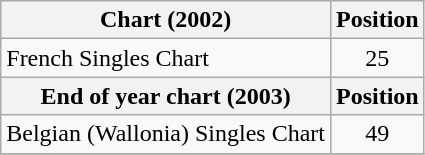<table class="wikitable sortable">
<tr>
<th>Chart (2002)</th>
<th>Position</th>
</tr>
<tr>
<td>French Singles Chart</td>
<td align="center">25</td>
</tr>
<tr>
<th>End of year chart (2003)</th>
<th>Position</th>
</tr>
<tr>
<td>Belgian (Wallonia) Singles Chart</td>
<td align="center">49</td>
</tr>
<tr>
</tr>
</table>
